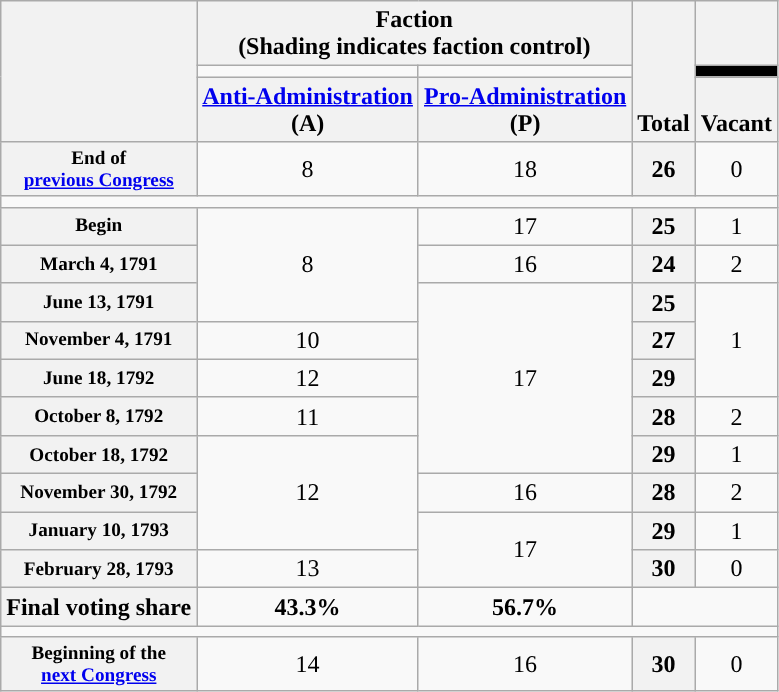<table class=wikitable style="text-align:center">
<tr style="vertical-align:bottom;">
<th rowspan=3></th>
<th colspan=2>Faction <div>(Shading indicates faction control)</div></th>
<th rowspan=3>Total</th>
<th></th>
</tr>
<tr style="height:5px">
<td style="background-color:"></td>
<td style="background-color:"></td>
<td style="background-color:black"></td>
</tr>
<tr valign= bottom>
<th><a href='#'>Anti-Administration</a><br>(A)</th>
<th><a href='#'>Pro-Administration</a><br>(P)</th>
<th>Vacant</th>
</tr>
<tr>
<th nowrap style="font-size:80%">End of<br><a href='#'>previous Congress</a></th>
<td>8</td>
<td>18</td>
<th>26</th>
<td>0</td>
</tr>
<tr>
<td colspan=5></td>
</tr>
<tr>
<th nowrap style="font-size:80%">Begin</th>
<td rowspan=3>8</td>
<td>17</td>
<th>25</th>
<td>1</td>
</tr>
<tr>
<th nowrap style="font-size:80%">March 4, 1791</th>
<td>16</td>
<th>24</th>
<td>2</td>
</tr>
<tr>
<th nowrap style="font-size:80%">June 13, 1791</th>
<td rowspan=5 >17</td>
<th>25</th>
<td rowspan=3>1</td>
</tr>
<tr>
<th nowrap style="font-size:80%">November 4, 1791</th>
<td>10</td>
<th>27</th>
</tr>
<tr>
<th nowrap style="font-size:80%">June 18, 1792</th>
<td>12</td>
<th>29</th>
</tr>
<tr>
<th nowrap style="font-size:80%">October 8, 1792</th>
<td>11</td>
<th>28</th>
<td>2</td>
</tr>
<tr>
<th nowrap style="font-size:80%">October 18, 1792</th>
<td rowspan=3>12</td>
<th>29</th>
<td>1</td>
</tr>
<tr>
<th nowrap style="font-size:80%">November 30, 1792</th>
<td>16</td>
<th>28</th>
<td>2</td>
</tr>
<tr>
<th nowrap style="font-size:80%">January 10, 1793</th>
<td rowspan=2 >17</td>
<th>29</th>
<td>1</td>
</tr>
<tr>
<th nowrap style="font-size:80%">February 28, 1793</th>
<td>13</td>
<th>30</th>
<td>0</td>
</tr>
<tr>
<th>Final voting share</th>
<td><strong>43.3%</strong></td>
<td><strong>56.7%</strong></td>
<td colspan=3></td>
</tr>
<tr>
<td colspan=5></td>
</tr>
<tr>
<th nowrap style="font-size:80%">Beginning of the<br><a href='#'>next Congress</a></th>
<td>14</td>
<td>16</td>
<th>30</th>
<td>0</td>
</tr>
</table>
